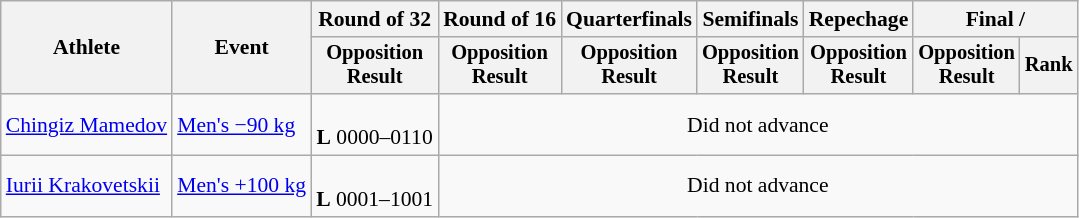<table class="wikitable" style="font-size:90%">
<tr>
<th rowspan=2>Athlete</th>
<th rowspan=2>Event</th>
<th>Round of 32</th>
<th>Round of 16</th>
<th>Quarterfinals</th>
<th>Semifinals</th>
<th>Repechage</th>
<th colspan=2>Final / </th>
</tr>
<tr style="font-size:95%">
<th>Opposition<br>Result</th>
<th>Opposition<br>Result</th>
<th>Opposition<br>Result</th>
<th>Opposition<br>Result</th>
<th>Opposition<br>Result</th>
<th>Opposition<br>Result</th>
<th>Rank</th>
</tr>
<tr align=center>
<td align=left><a href='#'>Chingiz Mamedov</a></td>
<td align=left><a href='#'>Men's −90 kg</a></td>
<td><br><strong>L</strong> 0000–0110</td>
<td colspan=6>Did not advance</td>
</tr>
<tr align=center>
<td align=left><a href='#'>Iurii Krakovetskii</a></td>
<td align=left><a href='#'>Men's +100 kg</a></td>
<td><br><strong>L</strong> 0001–1001</td>
<td colspan=6>Did not advance</td>
</tr>
</table>
